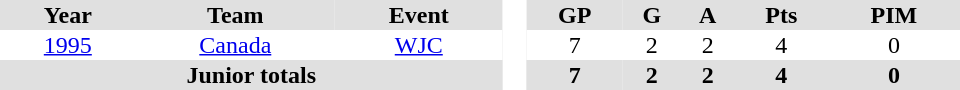<table border="0" cellpadding="1" cellspacing="0" style="text-align:center; width:40em">
<tr ALIGN="center" bgcolor="#e0e0e0">
<th>Year</th>
<th>Team</th>
<th>Event</th>
<th rowspan="99" bgcolor="#ffffff"> </th>
<th>GP</th>
<th>G</th>
<th>A</th>
<th>Pts</th>
<th>PIM</th>
</tr>
<tr>
<td><a href='#'>1995</a></td>
<td><a href='#'>Canada</a></td>
<td><a href='#'>WJC</a></td>
<td>7</td>
<td>2</td>
<td>2</td>
<td>4</td>
<td>0</td>
</tr>
<tr bgcolor="#e0e0e0">
<th colspan=3>Junior totals</th>
<th>7</th>
<th>2</th>
<th>2</th>
<th>4</th>
<th>0</th>
</tr>
</table>
